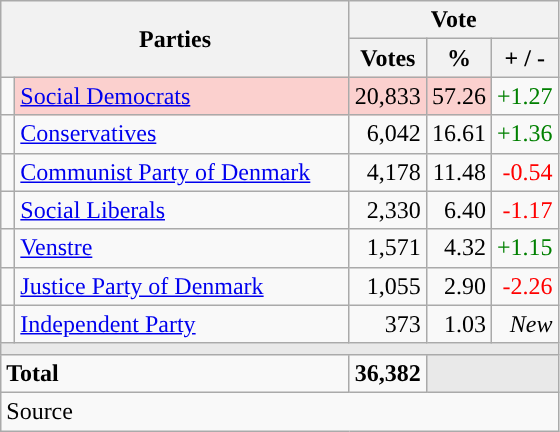<table class="wikitable" style="text-align:right;">
<tr>
<th style="text-align:centre;" rowspan="2" colspan="2" width="225">Parties</th>
<th colspan="3">Vote</th>
</tr>
<tr>
<th width="15">Votes</th>
<th width="15">%</th>
<th width="15">+ / -</th>
</tr>
<tr>
<td width="2" style="color:inherit;background:"></td>
<td bgcolor=#fbd0ce  align="left"><a href='#'>Social Democrats</a></td>
<td bgcolor=#fbd0ce>20,833</td>
<td bgcolor=#fbd0ce>57.26</td>
<td style=color:green;>+1.27</td>
</tr>
<tr>
<td width="2" style="color:inherit;background:"></td>
<td align="left"><a href='#'>Conservatives</a></td>
<td>6,042</td>
<td>16.61</td>
<td style=color:green;>+1.36</td>
</tr>
<tr>
<td width="2" style="color:inherit;background:"></td>
<td align="left"><a href='#'>Communist Party of Denmark</a></td>
<td>4,178</td>
<td>11.48</td>
<td style=color:red;>-0.54</td>
</tr>
<tr>
<td width="2" style="color:inherit;background:"></td>
<td align="left"><a href='#'>Social Liberals</a></td>
<td>2,330</td>
<td>6.40</td>
<td style=color:red;>-1.17</td>
</tr>
<tr>
<td width="2" style="color:inherit;background:"></td>
<td align="left"><a href='#'>Venstre</a></td>
<td>1,571</td>
<td>4.32</td>
<td style=color:green;>+1.15</td>
</tr>
<tr>
<td width="2" style="color:inherit;background:"></td>
<td align="left"><a href='#'>Justice Party of Denmark</a></td>
<td>1,055</td>
<td>2.90</td>
<td style=color:red;>-2.26</td>
</tr>
<tr>
<td width="2" style="color:inherit;background:"></td>
<td align="left"><a href='#'>Independent Party</a></td>
<td>373</td>
<td>1.03</td>
<td><em>New</em></td>
</tr>
<tr>
<td colspan="7" bgcolor="#E9E9E9"></td>
</tr>
<tr>
<td align="left" colspan="2"><strong>Total</strong></td>
<td><strong>36,382</strong></td>
<td bgcolor="#E9E9E9" colspan="2"></td>
</tr>
<tr>
<td align="left" colspan="6">Source</td>
</tr>
</table>
